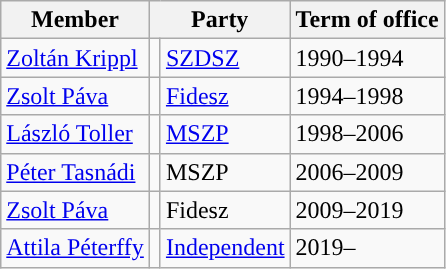<table class=wikitable>
<tr>
<th>Member</th>
<th colspan=2>Party</th>
<th>Term of office</th>
</tr>
<tr>
<td><a href='#'>Zoltán Krippl</a></td>
<td style="background-color:"></td>
<td><a href='#'>SZDSZ</a></td>
<td>1990–1994</td>
</tr>
<tr>
<td><a href='#'>Zsolt Páva</a></td>
<td style="background-color:"></td>
<td><a href='#'>Fidesz</a></td>
<td>1994–1998</td>
</tr>
<tr>
<td><a href='#'>László Toller</a></td>
<td style="background-color:"></td>
<td><a href='#'>MSZP</a></td>
<td>1998–2006</td>
</tr>
<tr>
<td><a href='#'>Péter Tasnádi</a></td>
<td style="background-color:"></td>
<td>MSZP</td>
<td>2006–2009</td>
</tr>
<tr>
<td><a href='#'>Zsolt Páva</a></td>
<td style="background-color:"></td>
<td>Fidesz</td>
<td>2009–2019</td>
</tr>
<tr>
<td><a href='#'>Attila Péterffy</a></td>
<td style="background-color:"></td>
<td><a href='#'>Independent</a></td>
<td>2019–</td>
</tr>
</table>
